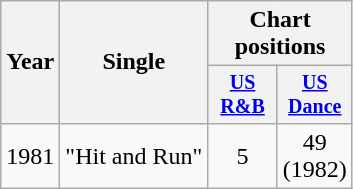<table class="wikitable" style="text-align:center;">
<tr>
<th rowspan="2">Year</th>
<th rowspan="2">Single</th>
<th colspan="2">Chart positions</th>
</tr>
<tr style="font-size:smaller;">
<th width="40"><a href='#'>US<br>R&B</a></th>
<th width="40"><a href='#'>US<br>Dance</a></th>
</tr>
<tr>
<td rowspan="2">1981</td>
<td align="left">"Hit and Run"</td>
<td>5</td>
<td>49 (1982)</td>
</tr>
</table>
